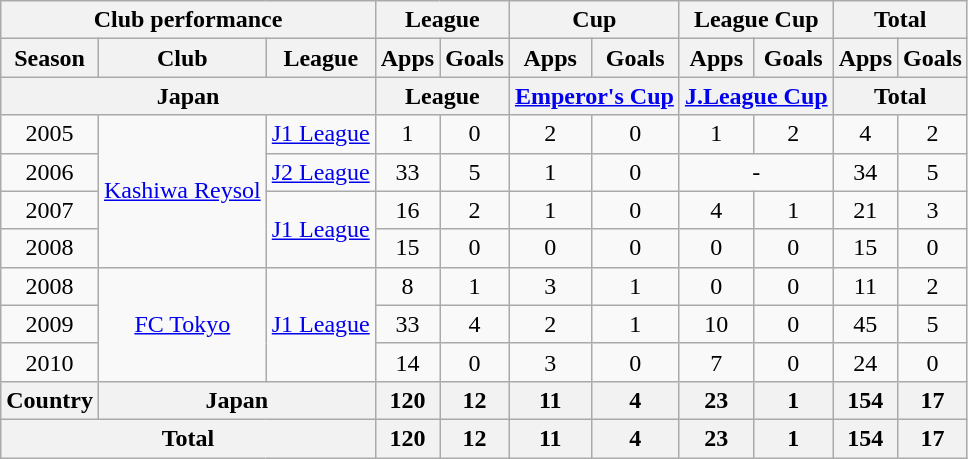<table class="wikitable" style="text-align:center;">
<tr>
<th colspan=3>Club performance</th>
<th colspan=2>League</th>
<th colspan=2>Cup</th>
<th colspan=2>League Cup</th>
<th colspan=2>Total</th>
</tr>
<tr>
<th>Season</th>
<th>Club</th>
<th>League</th>
<th>Apps</th>
<th>Goals</th>
<th>Apps</th>
<th>Goals</th>
<th>Apps</th>
<th>Goals</th>
<th>Apps</th>
<th>Goals</th>
</tr>
<tr>
<th colspan=3>Japan</th>
<th colspan=2>League</th>
<th colspan=2><a href='#'>Emperor's Cup</a></th>
<th colspan=2><a href='#'>J.League Cup</a></th>
<th colspan=2>Total</th>
</tr>
<tr>
<td>2005</td>
<td rowspan="4"><a href='#'>Kashiwa Reysol</a></td>
<td><a href='#'>J1 League</a></td>
<td>1</td>
<td>0</td>
<td>2</td>
<td>0</td>
<td>1</td>
<td>2</td>
<td>4</td>
<td>2</td>
</tr>
<tr>
<td>2006</td>
<td><a href='#'>J2 League</a></td>
<td>33</td>
<td>5</td>
<td>1</td>
<td>0</td>
<td colspan="2">-</td>
<td>34</td>
<td>5</td>
</tr>
<tr>
<td>2007</td>
<td rowspan="2"><a href='#'>J1 League</a></td>
<td>16</td>
<td>2</td>
<td>1</td>
<td>0</td>
<td>4</td>
<td>1</td>
<td>21</td>
<td>3</td>
</tr>
<tr>
<td>2008</td>
<td>15</td>
<td>0</td>
<td>0</td>
<td>0</td>
<td>0</td>
<td>0</td>
<td>15</td>
<td>0</td>
</tr>
<tr>
<td>2008</td>
<td rowspan="3"><a href='#'>FC Tokyo</a></td>
<td rowspan="3"><a href='#'>J1 League</a></td>
<td>8</td>
<td>1</td>
<td>3</td>
<td>1</td>
<td>0</td>
<td>0</td>
<td>11</td>
<td>2</td>
</tr>
<tr>
<td>2009</td>
<td>33</td>
<td>4</td>
<td>2</td>
<td>1</td>
<td>10</td>
<td>0</td>
<td>45</td>
<td>5</td>
</tr>
<tr>
<td>2010</td>
<td>14</td>
<td>0</td>
<td>3</td>
<td>0</td>
<td>7</td>
<td>0</td>
<td>24</td>
<td>0</td>
</tr>
<tr>
<th rowspan=1>Country</th>
<th colspan=2>Japan</th>
<th>120</th>
<th>12</th>
<th>11</th>
<th>4</th>
<th>23</th>
<th>1</th>
<th>154</th>
<th>17</th>
</tr>
<tr>
<th colspan=3>Total</th>
<th>120</th>
<th>12</th>
<th>11</th>
<th>4</th>
<th>23</th>
<th>1</th>
<th>154</th>
<th>17</th>
</tr>
</table>
